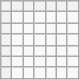<table class="wikitable" style="text-align:center" cellpadding="20">
<tr>
<th></th>
<th></th>
<th></th>
<th></th>
<th></th>
<th></th>
<th></th>
</tr>
<tr>
<th></th>
<td></td>
<td></td>
<td></td>
<td></td>
<td></td>
<td></td>
</tr>
<tr>
<th></th>
<td></td>
<td></td>
<td></td>
<td></td>
<td></td>
<td></td>
</tr>
<tr>
<th></th>
<td></td>
<td></td>
<td></td>
<td></td>
<td></td>
<td></td>
</tr>
<tr>
<th></th>
<td></td>
<td></td>
<td></td>
<td></td>
<td></td>
<td></td>
</tr>
<tr>
<th></th>
<td></td>
<td></td>
<td></td>
<td></td>
<td></td>
<td></td>
</tr>
<tr>
<th></th>
<td></td>
<td></td>
<td></td>
<td></td>
<td></td>
<td></td>
</tr>
</table>
